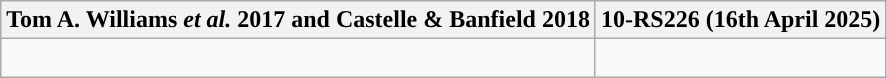<table class="wikitable">
<tr>
<th colspan=1>Tom A. Williams <em>et al.</em> 2017 and Castelle & Banfield 2018</th>
<th colspan=1>10-RS226 (16th April 2025)</th>
</tr>
<tr>
<td style="vertical-align:top"><br></td>
<td><br></td>
</tr>
</table>
